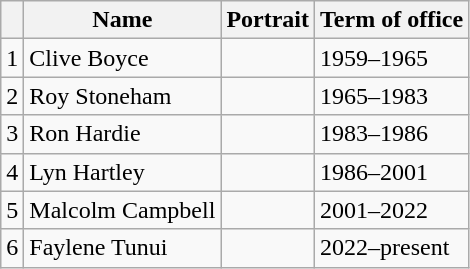<table class="wikitable">
<tr>
<th></th>
<th>Name</th>
<th>Portrait</th>
<th>Term of office</th>
</tr>
<tr>
<td align=center>1</td>
<td>Clive Boyce</td>
<td></td>
<td>1959–1965</td>
</tr>
<tr>
<td align=center>2</td>
<td>Roy Stoneham</td>
<td></td>
<td>1965–1983</td>
</tr>
<tr>
<td align=center>3</td>
<td>Ron Hardie</td>
<td></td>
<td>1983–1986</td>
</tr>
<tr>
<td align=center>4</td>
<td>Lyn Hartley</td>
<td></td>
<td>1986–2001</td>
</tr>
<tr>
<td align=center>5</td>
<td>Malcolm Campbell</td>
<td></td>
<td>2001–2022</td>
</tr>
<tr>
<td align=center>6</td>
<td>Faylene Tunui</td>
<td></td>
<td>2022–present</td>
</tr>
</table>
